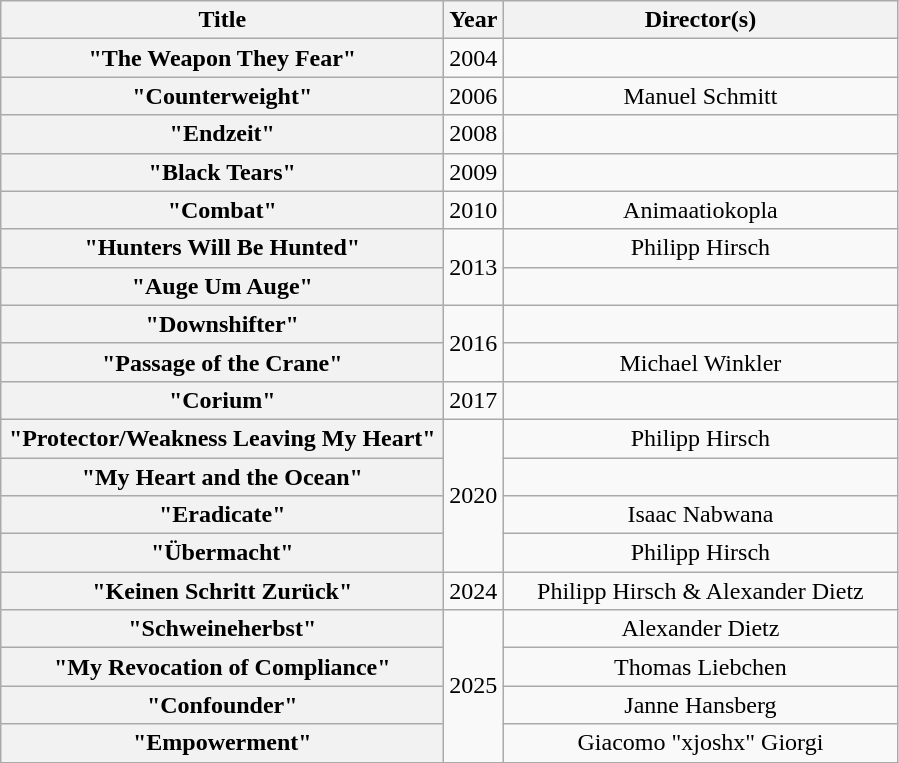<table class="wikitable plainrowheaders" style="text-align:center;">
<tr>
<th scope="col" style="width:18em;">Title</th>
<th scope="col">Year</th>
<th scope="col" style="width:16em;">Director(s)</th>
</tr>
<tr>
<th scope="row">"The Weapon They Fear"</th>
<td>2004</td>
<td></td>
</tr>
<tr>
<th scope="row">"Counterweight"</th>
<td>2006</td>
<td>Manuel Schmitt</td>
</tr>
<tr>
<th scope="row">"Endzeit"</th>
<td>2008</td>
<td></td>
</tr>
<tr>
<th scope="row">"Black Tears"</th>
<td>2009</td>
<td></td>
</tr>
<tr>
<th scope="row">"Combat"</th>
<td>2010</td>
<td>Animaatiokopla</td>
</tr>
<tr>
<th scope="row">"Hunters Will Be Hunted"</th>
<td rowspan="2">2013</td>
<td>Philipp Hirsch</td>
</tr>
<tr>
<th scope="row">"Auge Um Auge"</th>
<td></td>
</tr>
<tr>
<th scope="row">"Downshifter"</th>
<td rowspan="2">2016</td>
<td></td>
</tr>
<tr>
<th scope="row">"Passage of the Crane"</th>
<td>Michael Winkler</td>
</tr>
<tr>
<th scope="row">"Corium"</th>
<td>2017</td>
<td></td>
</tr>
<tr>
<th scope="row">"Protector/Weakness Leaving My Heart"</th>
<td rowspan="4">2020</td>
<td>Philipp Hirsch</td>
</tr>
<tr>
<th scope="row">"My Heart and the Ocean"</th>
<td></td>
</tr>
<tr>
<th scope="row">"Eradicate"</th>
<td>Isaac Nabwana</td>
</tr>
<tr>
<th scope="row">"Übermacht"</th>
<td>Philipp Hirsch</td>
</tr>
<tr>
<th scope="row">"Keinen Schritt Zurück"</th>
<td>2024</td>
<td>Philipp Hirsch & Alexander Dietz</td>
</tr>
<tr>
<th scope="row">"Schweineherbst"</th>
<td rowspan="4">2025</td>
<td>Alexander Dietz</td>
</tr>
<tr>
<th scope="row">"My Revocation of Compliance"</th>
<td>Thomas Liebchen</td>
</tr>
<tr>
<th scope="row">"Confounder"</th>
<td>Janne Hansberg</td>
</tr>
<tr>
<th scope="row">"Empowerment"</th>
<td>Giacomo "xjoshx" Giorgi</td>
</tr>
</table>
